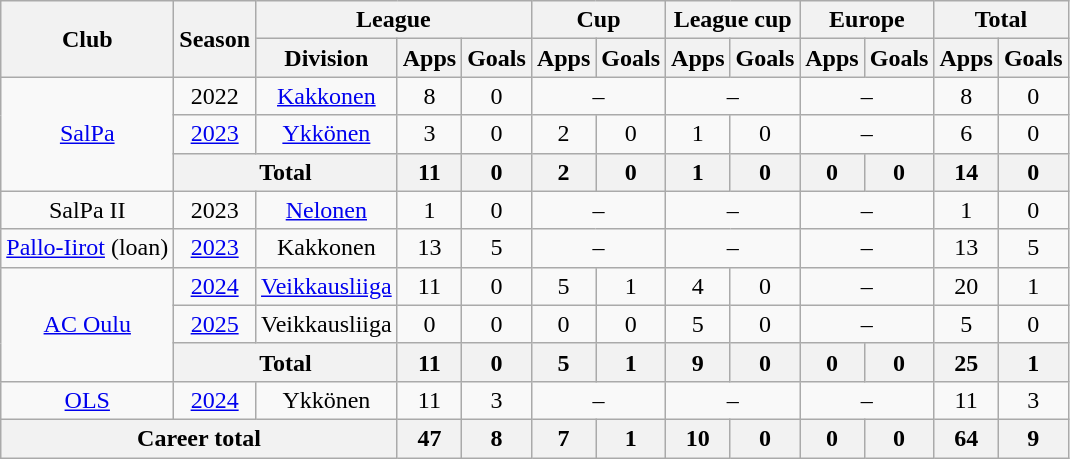<table class="wikitable" style="text-align:center">
<tr>
<th rowspan="2">Club</th>
<th rowspan="2">Season</th>
<th colspan="3">League</th>
<th colspan="2">Cup</th>
<th colspan="2">League cup</th>
<th colspan="2">Europe</th>
<th colspan="2">Total</th>
</tr>
<tr>
<th>Division</th>
<th>Apps</th>
<th>Goals</th>
<th>Apps</th>
<th>Goals</th>
<th>Apps</th>
<th>Goals</th>
<th>Apps</th>
<th>Goals</th>
<th>Apps</th>
<th>Goals</th>
</tr>
<tr>
<td rowspan="3"><a href='#'>SalPa</a></td>
<td>2022</td>
<td><a href='#'>Kakkonen</a></td>
<td>8</td>
<td>0</td>
<td colspan=2>–</td>
<td colspan=2>–</td>
<td colspan=2>–</td>
<td>8</td>
<td>0</td>
</tr>
<tr>
<td><a href='#'>2023</a></td>
<td><a href='#'>Ykkönen</a></td>
<td>3</td>
<td>0</td>
<td>2</td>
<td>0</td>
<td>1</td>
<td>0</td>
<td colspan=2>–</td>
<td>6</td>
<td>0</td>
</tr>
<tr>
<th colspan="2">Total</th>
<th>11</th>
<th>0</th>
<th>2</th>
<th>0</th>
<th>1</th>
<th>0</th>
<th>0</th>
<th>0</th>
<th>14</th>
<th>0</th>
</tr>
<tr>
<td>SalPa II</td>
<td>2023</td>
<td><a href='#'>Nelonen</a></td>
<td>1</td>
<td>0</td>
<td colspan=2>–</td>
<td colspan=2>–</td>
<td colspan=2>–</td>
<td>1</td>
<td>0</td>
</tr>
<tr>
<td><a href='#'>Pallo-Iirot</a> (loan)</td>
<td><a href='#'>2023</a></td>
<td>Kakkonen</td>
<td>13</td>
<td>5</td>
<td colspan=2>–</td>
<td colspan=2>–</td>
<td colspan=2>–</td>
<td>13</td>
<td>5</td>
</tr>
<tr>
<td rowspan=3><a href='#'>AC Oulu</a></td>
<td><a href='#'>2024</a></td>
<td><a href='#'>Veikkausliiga</a></td>
<td>11</td>
<td>0</td>
<td>5</td>
<td>1</td>
<td>4</td>
<td>0</td>
<td colspan=2>–</td>
<td>20</td>
<td>1</td>
</tr>
<tr>
<td><a href='#'>2025</a></td>
<td>Veikkausliiga</td>
<td>0</td>
<td>0</td>
<td>0</td>
<td>0</td>
<td>5</td>
<td>0</td>
<td colspan=2>–</td>
<td>5</td>
<td>0</td>
</tr>
<tr>
<th colspan=2>Total</th>
<th>11</th>
<th>0</th>
<th>5</th>
<th>1</th>
<th>9</th>
<th>0</th>
<th>0</th>
<th>0</th>
<th>25</th>
<th>1</th>
</tr>
<tr>
<td><a href='#'>OLS</a></td>
<td><a href='#'>2024</a></td>
<td>Ykkönen</td>
<td>11</td>
<td>3</td>
<td colspan=2>–</td>
<td colspan=2>–</td>
<td colspan=2>–</td>
<td>11</td>
<td>3</td>
</tr>
<tr>
<th colspan="3">Career total</th>
<th>47</th>
<th>8</th>
<th>7</th>
<th>1</th>
<th>10</th>
<th>0</th>
<th>0</th>
<th>0</th>
<th>64</th>
<th>9</th>
</tr>
</table>
